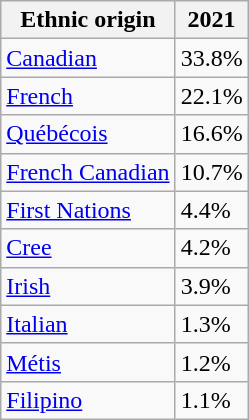<table class="wikitable" style="float:left;">
<tr>
<th>Ethnic origin</th>
<th>2021</th>
</tr>
<tr>
<td><a href='#'>Canadian</a></td>
<td>33.8%</td>
</tr>
<tr>
<td><a href='#'>French</a></td>
<td>22.1%</td>
</tr>
<tr>
<td><a href='#'>Québécois</a></td>
<td>16.6%</td>
</tr>
<tr>
<td><a href='#'>French Canadian</a></td>
<td>10.7%</td>
</tr>
<tr>
<td><a href='#'>First Nations</a></td>
<td>4.4%</td>
</tr>
<tr>
<td><a href='#'>Cree</a></td>
<td>4.2%</td>
</tr>
<tr>
<td><a href='#'>Irish</a></td>
<td>3.9%</td>
</tr>
<tr>
<td><a href='#'>Italian</a></td>
<td>1.3%</td>
</tr>
<tr>
<td><a href='#'>Métis</a></td>
<td>1.2%</td>
</tr>
<tr>
<td><a href='#'>Filipino</a></td>
<td>1.1%</td>
</tr>
</table>
